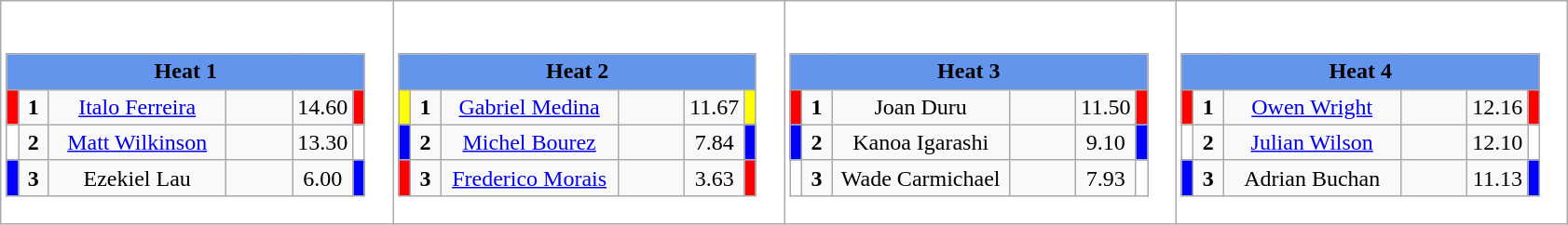<table class="wikitable" style="background:#fff;">
<tr>
<td><div><br><table class="wikitable">
<tr>
<td colspan="6"  style="text-align:center; background:#6495ed;"><strong>Heat 1</strong></td>
</tr>
<tr>
<td style="width:01px; background: #f00;"></td>
<td style="width:14px; text-align:center;"><strong>1</strong></td>
<td style="width:120px; text-align:center;"><a href='#'>Italo Ferreira</a></td>
<td style="width:40px; text-align:center;"></td>
<td style="width:20px; text-align:center;">14.60</td>
<td style="width:01px; background: #f00;"></td>
</tr>
<tr>
<td style="width:01px; background: #fff;"></td>
<td style="width:14px; text-align:center;"><strong>2</strong></td>
<td style="width:120px; text-align:center;"><a href='#'>Matt Wilkinson</a></td>
<td style="width:40px; text-align:center;"></td>
<td style="width:20px; text-align:center;">13.30</td>
<td style="width:01px; background: #fff;"></td>
</tr>
<tr>
<td style="width:01px; background: #00f;"></td>
<td style="width:14px; text-align:center;"><strong>3</strong></td>
<td style="width:120px; text-align:center;">Ezekiel Lau</td>
<td style="width:40px; text-align:center;"></td>
<td style="width:20px; text-align:center;">6.00</td>
<td style="width:01px; background: #00f;"></td>
</tr>
</table>
</div></td>
<td><div><br><table class="wikitable">
<tr>
<td colspan="6"  style="text-align:center; background:#6495ed;"><strong>Heat 2</strong></td>
</tr>
<tr>
<td style="width:01px; background: #ff0;"></td>
<td style="width:14px; text-align:center;"><strong>1</strong></td>
<td style="width:120px; text-align:center;"><a href='#'>Gabriel Medina</a></td>
<td style="width:40px; text-align:center;"></td>
<td style="width:20px; text-align:center;">11.67</td>
<td style="width:01px; background: #ff0;"></td>
</tr>
<tr>
<td style="width:01px; background: #00f;"></td>
<td style="width:14px; text-align:center;"><strong>2</strong></td>
<td style="width:120px; text-align:center;"><a href='#'>Michel Bourez</a></td>
<td style="width:40px; text-align:center;"></td>
<td style="width:20px; text-align:center;">7.84</td>
<td style="width:01px; background: #00f;"></td>
</tr>
<tr>
<td style="width:01px; background: #f00;"></td>
<td style="width:14px; text-align:center;"><strong>3</strong></td>
<td style="width:120px; text-align:center;"><a href='#'>Frederico Morais</a></td>
<td style="width:40px; text-align:center;"></td>
<td style="width:20px; text-align:center;">3.63</td>
<td style="width:01px; background: #f00;"></td>
</tr>
</table>
</div></td>
<td><div><br><table class="wikitable">
<tr>
<td colspan="6"  style="text-align:center; background:#6495ed;"><strong>Heat 3</strong></td>
</tr>
<tr>
<td style="width:01px; background: #f00;"></td>
<td style="width:14px; text-align:center;"><strong>1</strong></td>
<td style="width:120px; text-align:center;">Joan Duru</td>
<td style="width:40px; text-align:center;"></td>
<td style="width:20px; text-align:center;">11.50</td>
<td style="width:01px; background: #f00;"></td>
</tr>
<tr>
<td style="width:01px; background: #00f;"></td>
<td style="width:14px; text-align:center;"><strong>2</strong></td>
<td style="width:120px; text-align:center;">Kanoa Igarashi</td>
<td style="width:40px; text-align:center;"></td>
<td style="width:20px; text-align:center;">9.10</td>
<td style="width:01px; background: #00f;"></td>
</tr>
<tr>
<td style="width:01px; background: #fff;"></td>
<td style="width:14px; text-align:center;"><strong>3</strong></td>
<td style="width:120px; text-align:center;">Wade Carmichael</td>
<td style="width:40px; text-align:center;"></td>
<td style="width:20px; text-align:center;">7.93</td>
<td style="width:01px; background: #fff;"></td>
</tr>
</table>
</div></td>
<td><div><br><table class="wikitable">
<tr>
<td colspan="6"  style="text-align:center; background:#6495ed;"><strong>Heat 4</strong></td>
</tr>
<tr>
<td style="width:01px; background: #f00;"></td>
<td style="width:14px; text-align:center;"><strong>1</strong></td>
<td style="width:120px; text-align:center;"><a href='#'>Owen Wright</a></td>
<td style="width:40px; text-align:center;"></td>
<td style="width:20px; text-align:center;">12.16</td>
<td style="width:01px; background: #f00;"></td>
</tr>
<tr>
<td style="width:01px; background: #fff;"></td>
<td style="width:14px; text-align:center;"><strong>2</strong></td>
<td style="width:120px; text-align:center;"><a href='#'>Julian Wilson</a></td>
<td style="width:40px; text-align:center;"></td>
<td style="width:20px; text-align:center;">12.10</td>
<td style="width:01px; background: #fff;"></td>
</tr>
<tr>
<td style="width:01px; background: #00f;"></td>
<td style="width:14px; text-align:center;"><strong>3</strong></td>
<td style="width:120px; text-align:center;">Adrian Buchan</td>
<td style="width:40px; text-align:center;"></td>
<td style="width:20px; text-align:center;">11.13</td>
<td style="width:01px; background: #00f;"></td>
</tr>
</table>
</div></td>
</tr>
</table>
